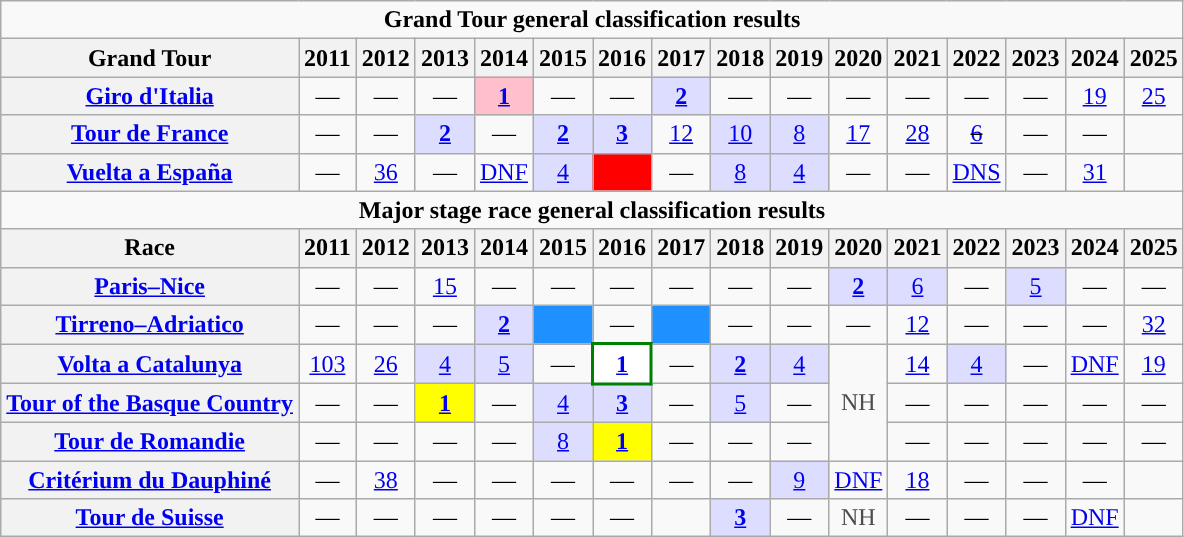<table class="wikitable plainrowheaders">
<tr>
<td colspan=16 align="center"><strong>Grand Tour general classification results</strong></td>
</tr>
<tr>
<th scope="col">Grand Tour</th>
<th scope="col">2011</th>
<th scope="col">2012</th>
<th scope="col">2013</th>
<th scope="col">2014</th>
<th scope="col">2015</th>
<th scope="col">2016</th>
<th scope="col">2017</th>
<th scope="col">2018</th>
<th scope="col">2019</th>
<th scope="col">2020</th>
<th scope="col">2021</th>
<th scope="col">2022</th>
<th scope="col">2023</th>
<th scope="col">2024</th>
<th scope="col">2025</th>
</tr>
<tr style="text-align:center;">
<th scope="row"> <a href='#'>Giro d'Italia</a></th>
<td>—</td>
<td>—</td>
<td>—</td>
<td style="background:pink;"><a href='#'><strong>1</strong></a></td>
<td>—</td>
<td>—</td>
<td style="background:#ddf;"><a href='#'><strong>2</strong></a></td>
<td>—</td>
<td>—</td>
<td>—</td>
<td>—</td>
<td>—</td>
<td>—</td>
<td><a href='#'>19</a></td>
<td><a href='#'>25</a></td>
</tr>
<tr style="text-align:center;">
<th scope="row"> <a href='#'>Tour de France</a></th>
<td>—</td>
<td>—</td>
<td style="background:#ddf;"><a href='#'><strong>2</strong></a></td>
<td>—</td>
<td style="background:#ddf;"><a href='#'><strong>2</strong></a></td>
<td style="background:#ddf;"><a href='#'><strong>3</strong></a></td>
<td><a href='#'>12</a></td>
<td style="background:#ddf;"><a href='#'>10</a></td>
<td style="background:#ddf;"><a href='#'>8</a></td>
<td><a href='#'>17</a></td>
<td><a href='#'>28</a></td>
<td><s><a href='#'>6</a></s></td>
<td>—</td>
<td>—</td>
<td></td>
</tr>
<tr style="text-align:center;">
<th scope="row"> <a href='#'>Vuelta a España</a></th>
<td>—</td>
<td><a href='#'>36</a></td>
<td>—</td>
<td><a href='#'>DNF</a></td>
<td style="background:#ddf;"><a href='#'>4</a></td>
<td style="background:red;"></td>
<td>—</td>
<td style="background:#ddf;"><a href='#'>8</a></td>
<td style="background:#ddf;"><a href='#'>4</a></td>
<td>—</td>
<td>—</td>
<td><a href='#'>DNS</a></td>
<td>—</td>
<td><a href='#'>31</a></td>
<td></td>
</tr>
<tr>
<td colspan=16 align="center"><strong>Major stage race general classification results</strong></td>
</tr>
<tr>
<th scope="col">Race</th>
<th scope="col">2011</th>
<th scope="col">2012</th>
<th scope="col">2013</th>
<th scope="col">2014</th>
<th scope="col">2015</th>
<th scope="col">2016</th>
<th scope="col">2017</th>
<th scope="col">2018</th>
<th scope="col">2019</th>
<th scope="col">2020</th>
<th scope="col">2021</th>
<th scope="col">2022</th>
<th scope="col">2023</th>
<th scope="col">2024</th>
<th scope="col">2025</th>
</tr>
<tr style="text-align:center;">
<th scope="row"> <a href='#'>Paris–Nice</a></th>
<td>—</td>
<td>—</td>
<td><a href='#'>15</a></td>
<td>—</td>
<td>—</td>
<td>—</td>
<td>—</td>
<td>—</td>
<td>—</td>
<td style="background:#ddf;"><a href='#'><strong>2</strong></a></td>
<td style="background:#ddf;"><a href='#'>6</a></td>
<td>—</td>
<td style="background:#ddf;"><a href='#'>5</a></td>
<td>—</td>
<td>—</td>
</tr>
<tr style="text-align:center;">
<th scope="row"> <a href='#'>Tirreno–Adriatico</a></th>
<td>—</td>
<td>—</td>
<td>—</td>
<td style="background:#ddf;"><a href='#'><strong>2</strong></a></td>
<td style="background:dodgerblue;"></td>
<td>—</td>
<td style="background:dodgerblue;"></td>
<td>—</td>
<td>—</td>
<td>—</td>
<td><a href='#'>12</a></td>
<td>—</td>
<td>—</td>
<td>—</td>
<td><a href='#'>32</a></td>
</tr>
<tr style="text-align:center;">
<th scope="row"> <a href='#'>Volta a Catalunya</a></th>
<td><a href='#'>103</a></td>
<td><a href='#'>26</a></td>
<td style="background:#ddf;"><a href='#'>4</a></td>
<td style="background:#ddf;"><a href='#'>5</a></td>
<td>—</td>
<td style="background:white; border:2px solid green;"><a href='#'><strong>1</strong></a></td>
<td>—</td>
<td style="background:#ddf;"><a href='#'><strong>2</strong></a></td>
<td style="background:#ddf;"><a href='#'>4</a></td>
<td style="color:#4d4d4d;" rowspan=3>NH</td>
<td><a href='#'>14</a></td>
<td style="background:#ddf;"><a href='#'>4</a></td>
<td>—</td>
<td><a href='#'>DNF</a></td>
<td><a href='#'>19</a></td>
</tr>
<tr style="text-align:center;">
<th scope="row"> <a href='#'>Tour of the Basque Country</a></th>
<td>—</td>
<td>—</td>
<td style="background:yellow;"><a href='#'><strong>1</strong></a></td>
<td>—</td>
<td style="background:#ddf;"><a href='#'>4</a></td>
<td style="background:#ddf;"><a href='#'><strong>3</strong></a></td>
<td>—</td>
<td style="background:#ddf;"><a href='#'>5</a></td>
<td>—</td>
<td>—</td>
<td>—</td>
<td>—</td>
<td>—</td>
<td>—</td>
</tr>
<tr style="text-align:center;">
<th scope="row"> <a href='#'>Tour de Romandie</a></th>
<td>—</td>
<td>—</td>
<td>—</td>
<td>—</td>
<td style="background:#ddf;"><a href='#'>8</a></td>
<td style="background:yellow;"><a href='#'><strong>1</strong></a></td>
<td>—</td>
<td>—</td>
<td>—</td>
<td>—</td>
<td>—</td>
<td>—</td>
<td>—</td>
<td>—</td>
</tr>
<tr style="text-align:center;">
<th scope="row"> <a href='#'>Critérium du Dauphiné</a></th>
<td>—</td>
<td><a href='#'>38</a></td>
<td>—</td>
<td>—</td>
<td>—</td>
<td>—</td>
<td>—</td>
<td>—</td>
<td style="background:#ddf;"><a href='#'>9</a></td>
<td><a href='#'>DNF</a></td>
<td><a href='#'>18</a></td>
<td>—</td>
<td>—</td>
<td>—</td>
<td></td>
</tr>
<tr style="text-align:center;">
<th scope="row"> <a href='#'>Tour de Suisse</a></th>
<td>—</td>
<td>—</td>
<td>—</td>
<td>—</td>
<td>—</td>
<td>—</td>
<td></td>
<td style="background:#ddf;"><a href='#'><strong>3</strong></a></td>
<td>—</td>
<td style="color:#4d4d4d;">NH</td>
<td>—</td>
<td>—</td>
<td>—</td>
<td><a href='#'>DNF</a></td>
<td></td>
</tr>
</table>
